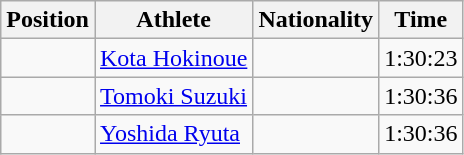<table class="wikitable sortable">
<tr>
<th>Position</th>
<th>Athlete</th>
<th>Nationality</th>
<th>Time</th>
</tr>
<tr>
<td align=center></td>
<td><a href='#'>Kota Hokinoue</a></td>
<td></td>
<td>1:30:23</td>
</tr>
<tr>
<td align=center></td>
<td><a href='#'>Tomoki Suzuki</a></td>
<td></td>
<td>1:30:36</td>
</tr>
<tr>
<td align=center></td>
<td><a href='#'>Yoshida Ryuta</a></td>
<td></td>
<td>1:30:36</td>
</tr>
</table>
